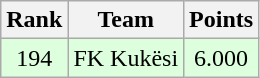<table class="wikitable" style="text-align: center;">
<tr>
<th>Rank</th>
<th>Team</th>
<th>Points</th>
</tr>
<tr style="background:#dfd;">
<td>194</td>
<td align=left> FK Kukësi</td>
<td>6.000</td>
</tr>
</table>
